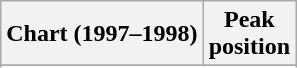<table class="wikitable sortable plainrowheaders">
<tr>
<th>Chart (1997–1998)</th>
<th>Peak<br>position</th>
</tr>
<tr>
</tr>
<tr>
</tr>
<tr>
</tr>
<tr>
</tr>
<tr>
</tr>
</table>
